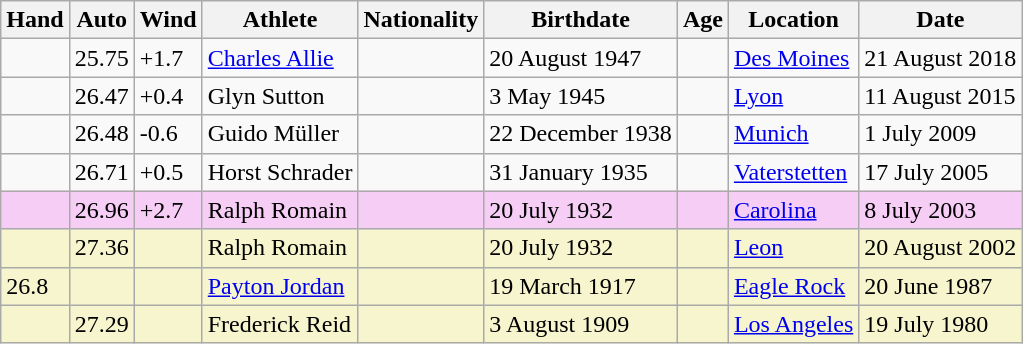<table class="wikitable">
<tr>
<th>Hand</th>
<th>Auto</th>
<th>Wind</th>
<th>Athlete</th>
<th>Nationality</th>
<th>Birthdate</th>
<th>Age</th>
<th>Location</th>
<th>Date</th>
</tr>
<tr>
<td></td>
<td>25.75</td>
<td>+1.7</td>
<td><a href='#'>Charles Allie</a></td>
<td></td>
<td>20 August 1947</td>
<td></td>
<td><a href='#'>Des Moines</a></td>
<td>21 August 2018</td>
</tr>
<tr>
<td></td>
<td>26.47</td>
<td>+0.4</td>
<td>Glyn Sutton</td>
<td></td>
<td>3 May 1945</td>
<td></td>
<td><a href='#'>Lyon</a></td>
<td>11 August 2015</td>
</tr>
<tr>
<td></td>
<td>26.48</td>
<td>-0.6</td>
<td>Guido Müller</td>
<td></td>
<td>22 December 1938</td>
<td></td>
<td><a href='#'>Munich</a></td>
<td>1 July 2009</td>
</tr>
<tr>
<td></td>
<td>26.71</td>
<td>+0.5</td>
<td>Horst Schrader</td>
<td></td>
<td>31 January 1935</td>
<td></td>
<td><a href='#'>Vaterstetten</a></td>
<td>17 July 2005</td>
</tr>
<tr bgcolor=#f6CEF5>
<td></td>
<td>26.96</td>
<td>+2.7</td>
<td>Ralph Romain</td>
<td></td>
<td>20 July 1932</td>
<td></td>
<td><a href='#'>Carolina</a></td>
<td>8 July 2003</td>
</tr>
<tr bgcolor=#f6F5CE>
<td></td>
<td>27.36</td>
<td></td>
<td>Ralph Romain</td>
<td></td>
<td>20 July 1932</td>
<td></td>
<td><a href='#'>Leon</a></td>
<td>20 August 2002</td>
</tr>
<tr bgcolor=#f6F5CE>
<td>26.8</td>
<td></td>
<td></td>
<td><a href='#'>Payton Jordan</a></td>
<td></td>
<td>19 March 1917</td>
<td></td>
<td><a href='#'>Eagle Rock</a></td>
<td>20 June 1987</td>
</tr>
<tr bgcolor=#f6F5CE>
<td></td>
<td>27.29</td>
<td></td>
<td>Frederick Reid</td>
<td></td>
<td>3 August 1909</td>
<td></td>
<td><a href='#'>Los Angeles</a></td>
<td>19 July 1980</td>
</tr>
</table>
